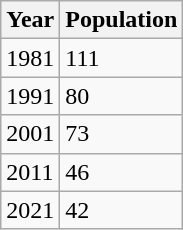<table class="wikitable">
<tr>
<th>Year</th>
<th>Population</th>
</tr>
<tr>
<td>1981</td>
<td>111</td>
</tr>
<tr>
<td>1991</td>
<td>80</td>
</tr>
<tr>
<td>2001</td>
<td>73</td>
</tr>
<tr>
<td>2011</td>
<td>46</td>
</tr>
<tr>
<td>2021</td>
<td>42</td>
</tr>
</table>
